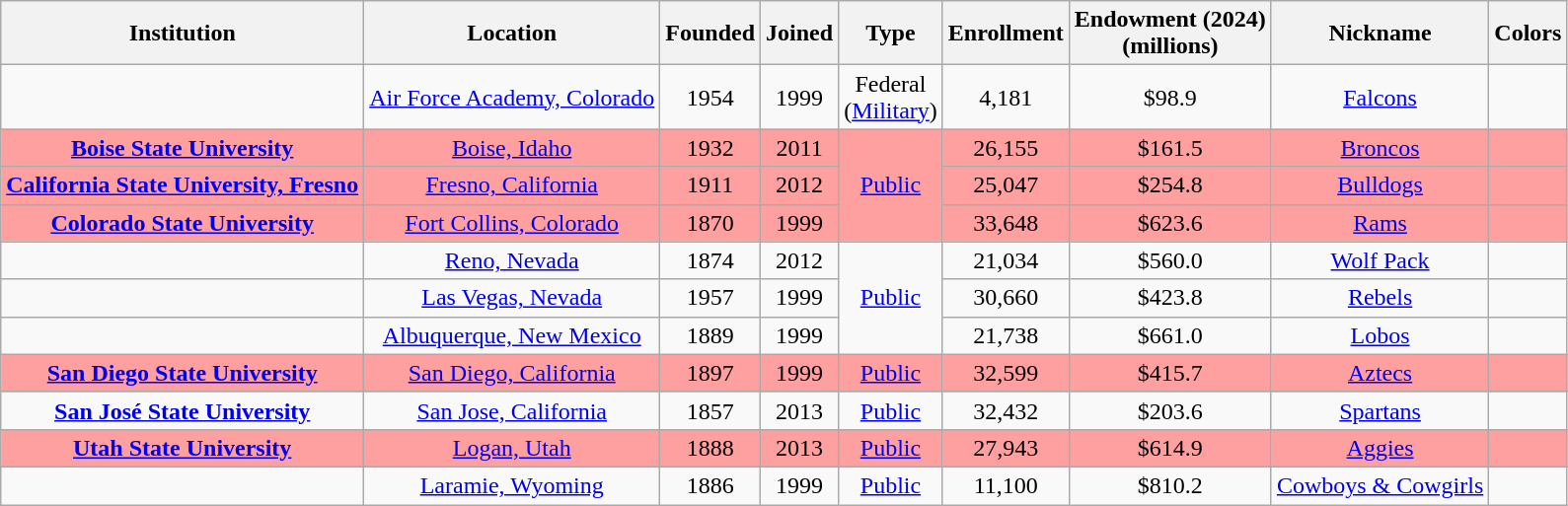<table class="wikitable sortable" style="text-align:center">
<tr>
<th>Institution</th>
<th>Location</th>
<th>Founded</th>
<th>Joined</th>
<th>Type</th>
<th>Enrollment</th>
<th>Endowment (2024)<br>(millions)</th>
<th>Nickname</th>
<th class="unsortable">Colors</th>
</tr>
<tr>
<td></td>
<td><a href='#'>Air Force Academy, Colorado</a></td>
<td>1954</td>
<td>1999</td>
<td>Federal<br>(<a href='#'>Military</a>)</td>
<td>4,181</td>
<td>$98.9</td>
<td><a href='#'>Falcons</a></td>
<td></td>
</tr>
<tr bgcolor=#ffa0a0>
<td><strong><a href='#'>Boise State University</a></strong></td>
<td><a href='#'>Boise, Idaho</a></td>
<td>1932</td>
<td>2011</td>
<td rowspan="3"><a href='#'>Public</a></td>
<td>26,155</td>
<td>$161.5</td>
<td><a href='#'>Broncos</a></td>
<td></td>
</tr>
<tr bgcolor=#ffa0a0>
<td><strong><a href='#'>California State University, Fresno</a></strong></td>
<td><a href='#'>Fresno, California</a></td>
<td>1911</td>
<td>2012</td>
<td>25,047</td>
<td>$254.8</td>
<td><a href='#'>Bulldogs</a></td>
<td></td>
</tr>
<tr bgcolor=#ffa0a0>
<td><strong><a href='#'>Colorado State University</a></strong></td>
<td><a href='#'>Fort Collins, Colorado</a></td>
<td>1870</td>
<td>1999</td>
<td>33,648</td>
<td>$623.6</td>
<td><a href='#'>Rams</a></td>
<td></td>
</tr>
<tr>
<td></td>
<td><a href='#'>Reno, Nevada</a></td>
<td>1874</td>
<td>2012</td>
<td rowspan="3"><a href='#'>Public</a></td>
<td>21,034</td>
<td>$560.0</td>
<td><a href='#'>Wolf Pack</a></td>
<td></td>
</tr>
<tr>
<td></td>
<td><a href='#'>Las Vegas, Nevada</a></td>
<td>1957</td>
<td>1999</td>
<td>30,660</td>
<td>$423.8</td>
<td><a href='#'>Rebels</a></td>
<td></td>
</tr>
<tr>
<td></td>
<td><a href='#'>Albuquerque, New Mexico</a></td>
<td>1889</td>
<td>1999</td>
<td>21,738</td>
<td>$661.0</td>
<td><a href='#'>Lobos</a></td>
<td></td>
</tr>
<tr bgcolor=#ffa0a0>
<td><strong><a href='#'>San Diego State University</a></strong></td>
<td><a href='#'>San Diego, California</a></td>
<td>1897</td>
<td>1999</td>
<td><a href='#'>Public</a></td>
<td>32,599</td>
<td>$415.7</td>
<td><a href='#'>Aztecs</a></td>
<td></td>
</tr>
<tr>
<td><strong><a href='#'>San José State University</a></strong></td>
<td><a href='#'>San Jose, California</a></td>
<td>1857</td>
<td>2013</td>
<td><a href='#'>Public</a></td>
<td>32,432</td>
<td>$203.6</td>
<td><a href='#'>Spartans</a></td>
<td></td>
</tr>
<tr bgcolor=#ffa0a0>
<td><strong><a href='#'>Utah State University</a></strong></td>
<td><a href='#'>Logan, Utah</a></td>
<td>1888</td>
<td>2013</td>
<td><a href='#'>Public</a></td>
<td>27,943</td>
<td>$614.9</td>
<td><a href='#'>Aggies</a></td>
<td></td>
</tr>
<tr>
<td></td>
<td><a href='#'>Laramie, Wyoming</a></td>
<td>1886</td>
<td>1999</td>
<td><a href='#'>Public</a></td>
<td>11,100</td>
<td>$810.2</td>
<td><a href='#'>Cowboys & Cowgirls</a></td>
<td></td>
</tr>
</table>
